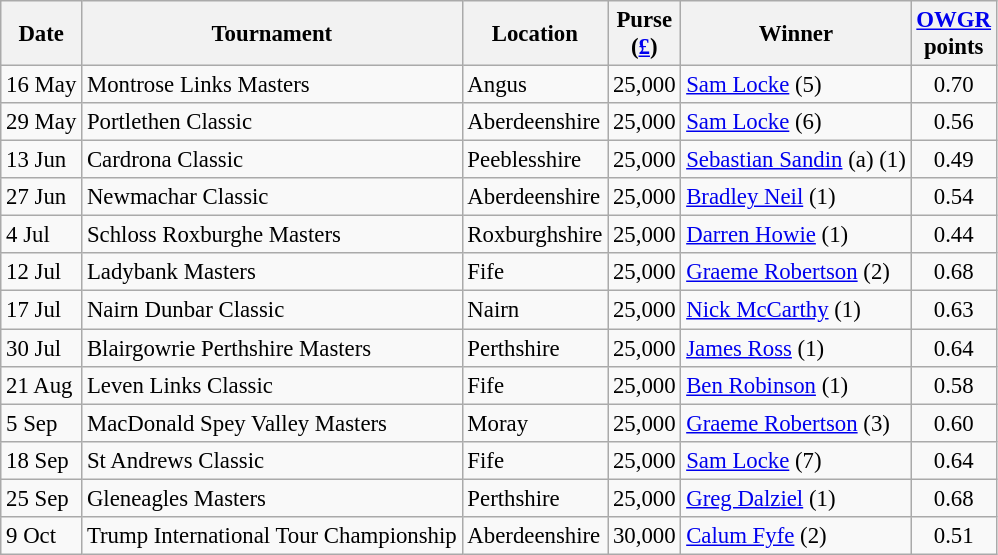<table class="wikitable" style="font-size:95%">
<tr>
<th>Date</th>
<th>Tournament</th>
<th>Location</th>
<th>Purse<br>(<a href='#'>£</a>)</th>
<th>Winner</th>
<th><a href='#'>OWGR</a><br>points</th>
</tr>
<tr>
<td>16 May</td>
<td>Montrose Links Masters</td>
<td>Angus</td>
<td align=right>25,000</td>
<td> <a href='#'>Sam Locke</a> (5)</td>
<td align=center>0.70</td>
</tr>
<tr>
<td>29 May</td>
<td>Portlethen Classic</td>
<td>Aberdeenshire</td>
<td align=right>25,000</td>
<td> <a href='#'>Sam Locke</a> (6)</td>
<td align=center>0.56</td>
</tr>
<tr>
<td>13 Jun</td>
<td>Cardrona Classic</td>
<td>Peeblesshire</td>
<td align=right>25,000</td>
<td> <a href='#'>Sebastian Sandin</a> (a) (1)</td>
<td align=center>0.49</td>
</tr>
<tr>
<td>27 Jun</td>
<td>Newmachar Classic</td>
<td>Aberdeenshire</td>
<td align=right>25,000</td>
<td> <a href='#'>Bradley Neil</a> (1)</td>
<td align=center>0.54</td>
</tr>
<tr>
<td>4 Jul</td>
<td>Schloss Roxburghe Masters</td>
<td>Roxburghshire</td>
<td align=right>25,000</td>
<td> <a href='#'>Darren Howie</a> (1)</td>
<td align=center>0.44</td>
</tr>
<tr>
<td>12 Jul</td>
<td>Ladybank Masters</td>
<td>Fife</td>
<td align=right>25,000</td>
<td> <a href='#'>Graeme Robertson</a> (2)</td>
<td align=center>0.68</td>
</tr>
<tr>
<td>17 Jul</td>
<td>Nairn Dunbar Classic</td>
<td>Nairn</td>
<td align=right>25,000</td>
<td> <a href='#'>Nick McCarthy</a> (1)</td>
<td align=center>0.63</td>
</tr>
<tr>
<td>30 Jul</td>
<td>Blairgowrie Perthshire Masters</td>
<td>Perthshire</td>
<td align=right>25,000</td>
<td> <a href='#'>James Ross</a> (1)</td>
<td align=center>0.64</td>
</tr>
<tr>
<td>21 Aug</td>
<td>Leven Links Classic</td>
<td>Fife</td>
<td align=right>25,000</td>
<td> <a href='#'>Ben Robinson</a> (1)</td>
<td align=center>0.58</td>
</tr>
<tr>
<td>5 Sep</td>
<td>MacDonald Spey Valley Masters</td>
<td>Moray</td>
<td align=right>25,000</td>
<td> <a href='#'>Graeme Robertson</a> (3)</td>
<td align=center>0.60</td>
</tr>
<tr>
<td>18 Sep</td>
<td>St Andrews Classic</td>
<td>Fife</td>
<td align=right>25,000</td>
<td> <a href='#'>Sam Locke</a> (7)</td>
<td align=center>0.64</td>
</tr>
<tr>
<td>25 Sep</td>
<td>Gleneagles Masters</td>
<td>Perthshire</td>
<td align=right>25,000</td>
<td> <a href='#'>Greg Dalziel</a> (1)</td>
<td align=center>0.68</td>
</tr>
<tr>
<td>9 Oct</td>
<td>Trump International Tour Championship</td>
<td>Aberdeenshire</td>
<td align=right>30,000</td>
<td> <a href='#'>Calum Fyfe</a> (2)</td>
<td align=center>0.51</td>
</tr>
</table>
